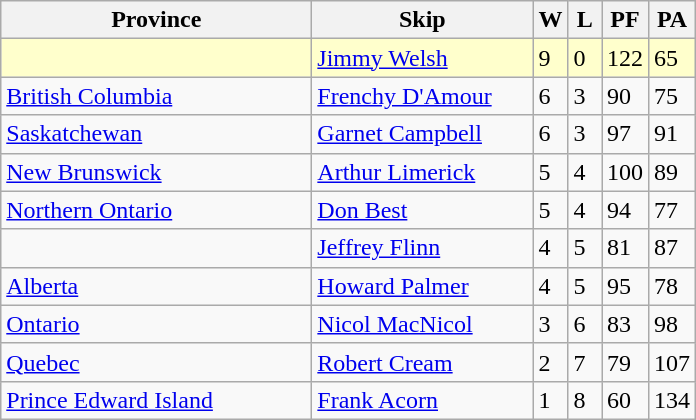<table class="wikitable">
<tr>
<th bgcolor="#efefef" width="200">Province</th>
<th bgcolor="#efefef" width="140">Skip</th>
<th bgcolor="#efefef" width="15">W</th>
<th bgcolor="#efefef" width="15">L</th>
<th bgcolor="#efefef" width="15">PF</th>
<th bgcolor="#efefef" width="15">PA</th>
</tr>
<tr bgcolor=#ffffcc>
<td></td>
<td><a href='#'>Jimmy Welsh</a></td>
<td>9</td>
<td>0</td>
<td>122</td>
<td>65</td>
</tr>
<tr>
<td><a href='#'>British Columbia</a></td>
<td><a href='#'>Frenchy D'Amour</a></td>
<td>6</td>
<td>3</td>
<td>90</td>
<td>75</td>
</tr>
<tr>
<td><a href='#'>Saskatchewan</a></td>
<td><a href='#'>Garnet Campbell</a></td>
<td>6</td>
<td>3</td>
<td>97</td>
<td>91</td>
</tr>
<tr>
<td><a href='#'>New Brunswick</a></td>
<td><a href='#'>Arthur Limerick</a></td>
<td>5</td>
<td>4</td>
<td>100</td>
<td>89</td>
</tr>
<tr>
<td><a href='#'>Northern Ontario</a></td>
<td><a href='#'>Don Best</a></td>
<td>5</td>
<td>4</td>
<td>94</td>
<td>77</td>
</tr>
<tr>
<td></td>
<td><a href='#'>Jeffrey Flinn</a></td>
<td>4</td>
<td>5</td>
<td>81</td>
<td>87</td>
</tr>
<tr>
<td><a href='#'>Alberta</a></td>
<td><a href='#'>Howard Palmer</a></td>
<td>4</td>
<td>5</td>
<td>95</td>
<td>78</td>
</tr>
<tr>
<td><a href='#'>Ontario</a></td>
<td><a href='#'>Nicol MacNicol</a></td>
<td>3</td>
<td>6</td>
<td>83</td>
<td>98</td>
</tr>
<tr>
<td><a href='#'>Quebec</a></td>
<td><a href='#'>Robert Cream</a></td>
<td>2</td>
<td>7</td>
<td>79</td>
<td>107</td>
</tr>
<tr>
<td><a href='#'>Prince Edward Island</a></td>
<td><a href='#'>Frank Acorn</a></td>
<td>1</td>
<td>8</td>
<td>60</td>
<td>134</td>
</tr>
</table>
